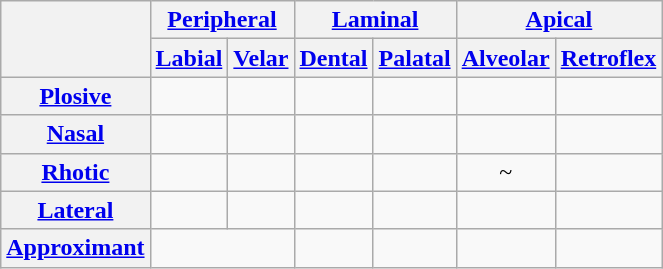<table class="wikitable" style="text-align: center;">
<tr>
<th rowspan="2"></th>
<th colspan="2"><a href='#'>Peripheral</a></th>
<th colspan="2"><a href='#'>Laminal</a></th>
<th colspan="2"><a href='#'>Apical</a></th>
</tr>
<tr>
<th><a href='#'>Labial</a></th>
<th><a href='#'>Velar</a></th>
<th><a href='#'>Dental</a></th>
<th><a href='#'>Palatal</a></th>
<th><a href='#'>Alveolar</a></th>
<th><a href='#'>Retroflex</a></th>
</tr>
<tr>
<th><a href='#'>Plosive</a></th>
<td></td>
<td></td>
<td></td>
<td></td>
<td></td>
<td></td>
</tr>
<tr>
<th><a href='#'>Nasal</a></th>
<td></td>
<td></td>
<td></td>
<td></td>
<td></td>
<td></td>
</tr>
<tr>
<th><a href='#'>Rhotic</a></th>
<td></td>
<td></td>
<td></td>
<td></td>
<td> ~ </td>
<td></td>
</tr>
<tr>
<th><a href='#'>Lateral</a></th>
<td></td>
<td></td>
<td></td>
<td></td>
<td></td>
<td></td>
</tr>
<tr>
<th><a href='#'>Approximant</a></th>
<td colspan="2"></td>
<td></td>
<td></td>
<td></td>
<td></td>
</tr>
</table>
